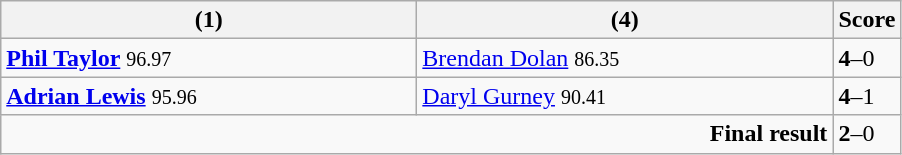<table class="wikitable">
<tr>
<th width=270><strong></strong> (1)</th>
<th width=270> (4)</th>
<th>Score</th>
</tr>
<tr>
<td><strong><a href='#'>Phil Taylor</a></strong> <small><span>96.97</span></small></td>
<td><a href='#'>Brendan Dolan</a> <small><span>86.35</span></small></td>
<td><strong>4</strong>–0</td>
</tr>
<tr>
<td><strong><a href='#'>Adrian Lewis</a></strong> <small><span>95.96</span></small></td>
<td><a href='#'>Daryl Gurney</a> <small><span>90.41</span></small></td>
<td><strong>4</strong>–1</td>
</tr>
<tr>
<td colspan="2" align="right"><strong>Final result</strong></td>
<td><strong>2</strong>–0</td>
</tr>
</table>
